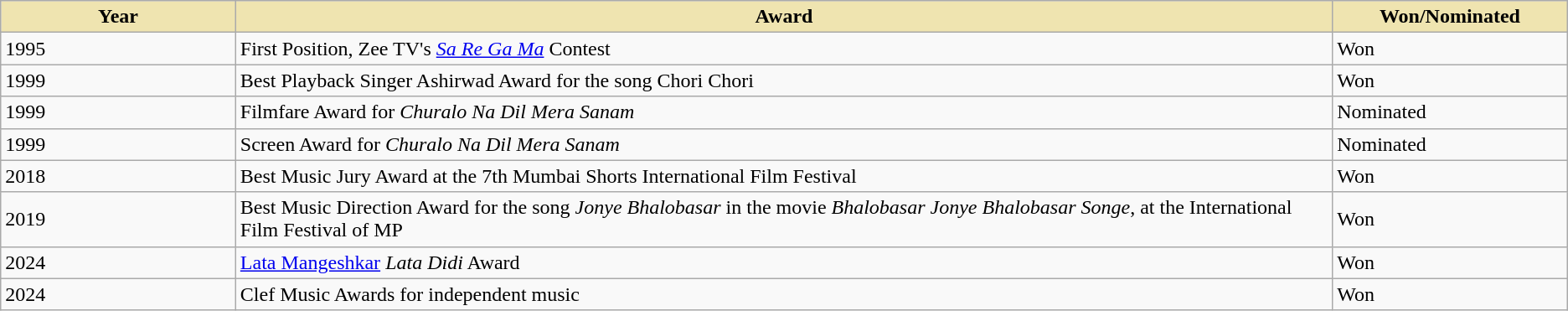<table class="wikitable sortable plainrowheaders">
<tr>
<th scope="col" style="background-color:#EFE4B0;width:15%;">Year</th>
<th scope="col" style="background-color:#EFE4B0;width:70%;">Award</th>
<th scope="col" style="background-color:#EFE4B0;width:70%;">Won/Nominated</th>
</tr>
<tr>
<td>1995</td>
<td>First Position, Zee TV's <em><a href='#'>Sa Re Ga Ma</a></em> Contest</td>
<td>Won</td>
</tr>
<tr>
<td>1999</td>
<td>Best Playback Singer Ashirwad Award for the song Chori Chori</td>
<td>Won</td>
</tr>
<tr>
<td>1999</td>
<td>Filmfare Award for <em>Churalo Na Dil Mera Sanam</em></td>
<td>Nominated</td>
</tr>
<tr>
<td>1999</td>
<td>Screen Award for <em>Churalo Na Dil Mera Sanam</em></td>
<td>Nominated</td>
</tr>
<tr>
<td>2018</td>
<td>Best Music Jury Award at the 7th Mumbai Shorts International Film Festival</td>
<td>Won</td>
</tr>
<tr>
<td>2019</td>
<td>Best Music Direction Award for the song <em>Jonye Bhalobasar</em> in the movie <em>Bhalobasar Jonye Bhalobasar Songe</em>, at the International Film Festival of MP</td>
<td>Won</td>
</tr>
<tr>
<td>2024</td>
<td><a href='#'>Lata Mangeshkar</a> <em>Lata Didi</em> Award</td>
<td>Won</td>
</tr>
<tr>
<td>2024</td>
<td>Clef Music Awards for independent music</td>
<td>Won</td>
</tr>
</table>
